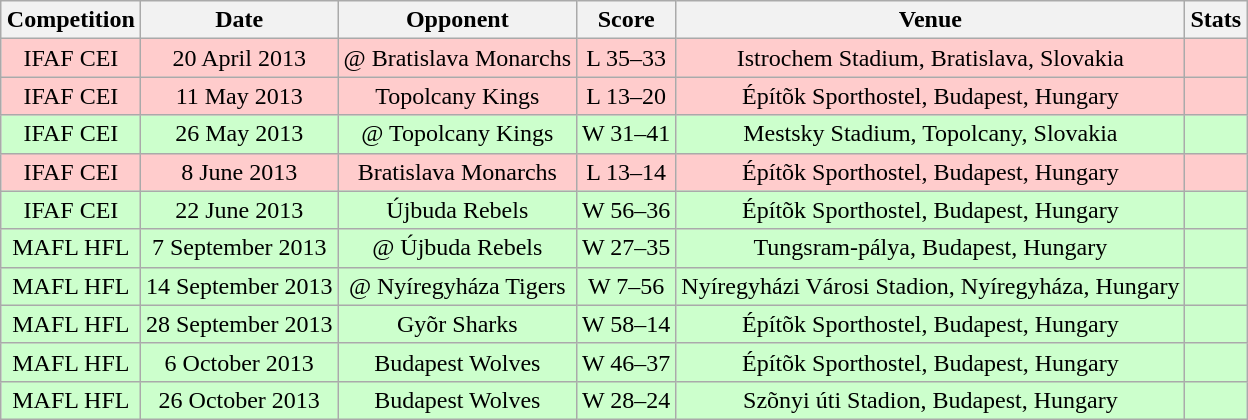<table class="wikitable" style="text-align: center; margin-left: auto; margin-right: auto;">
<tr>
<th>Competition</th>
<th>Date</th>
<th>Opponent</th>
<th>Score</th>
<th>Venue</th>
<th>Stats</th>
</tr>
<tr style="background:#fcc;">
<td>IFAF CEI</td>
<td>20 April 2013</td>
<td>@ Bratislava Monarchs</td>
<td>L 35–33</td>
<td>Istrochem Stadium, Bratislava, Slovakia</td>
<td></td>
</tr>
<tr style="background:#fcc;">
<td>IFAF CEI</td>
<td>11 May 2013</td>
<td>Topolcany Kings</td>
<td>L 13–20</td>
<td>Építõk Sporthostel, Budapest, Hungary</td>
<td></td>
</tr>
<tr style="background:#cfc;">
<td>IFAF CEI</td>
<td>26 May 2013</td>
<td>@ Topolcany Kings</td>
<td>W 31–41</td>
<td>Mestsky Stadium, Topolcany, Slovakia</td>
<td></td>
</tr>
<tr style="background:#fcc;">
<td>IFAF CEI</td>
<td>8 June 2013</td>
<td>Bratislava Monarchs</td>
<td>L 13–14</td>
<td>Építõk Sporthostel, Budapest, Hungary</td>
<td></td>
</tr>
<tr style="background:#cfc;">
<td>IFAF CEI</td>
<td>22 June 2013</td>
<td>Újbuda Rebels</td>
<td>W 56–36</td>
<td>Építõk Sporthostel, Budapest, Hungary</td>
<td></td>
</tr>
<tr style="background:#cfc;">
<td>MAFL HFL</td>
<td>7 September 2013</td>
<td>@ Újbuda Rebels</td>
<td>W 27–35</td>
<td>Tungsram-pálya, Budapest, Hungary</td>
<td></td>
</tr>
<tr style="background:#cfc;">
<td>MAFL HFL</td>
<td>14 September 2013</td>
<td>@ Nyíregyháza Tigers</td>
<td>W 7–56</td>
<td>Nyíregyházi Városi Stadion, Nyíregyháza, Hungary</td>
<td></td>
</tr>
<tr style="background:#cfc;">
<td>MAFL HFL</td>
<td>28 September 2013</td>
<td>Gyõr Sharks</td>
<td>W 58–14</td>
<td>Építõk Sporthostel, Budapest, Hungary</td>
<td></td>
</tr>
<tr style="background:#cfc;">
<td>MAFL HFL</td>
<td>6 October 2013</td>
<td>Budapest Wolves</td>
<td>W 46–37</td>
<td>Építõk Sporthostel, Budapest, Hungary</td>
<td></td>
</tr>
<tr style="background:#cfc;">
<td>MAFL HFL</td>
<td>26 October 2013</td>
<td>Budapest Wolves</td>
<td>W 28–24</td>
<td>Szõnyi úti Stadion, Budapest, Hungary</td>
<td></td>
</tr>
</table>
